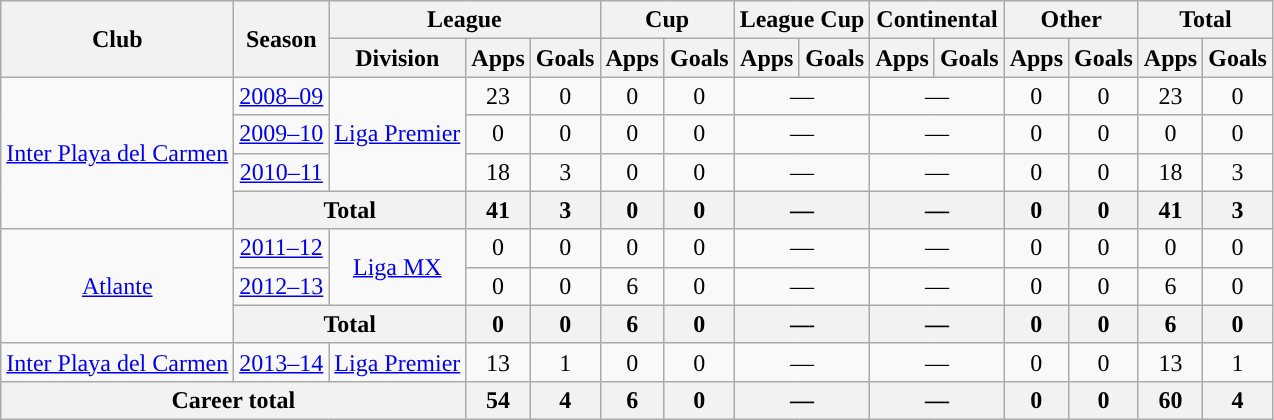<table class="wikitable" style="text-align:center">
<tr>
<th rowspan="2">Club</th>
<th rowspan="2">Season</th>
<th colspan="3">League</th>
<th colspan="2">Cup</th>
<th colspan="2">League Cup</th>
<th colspan="2">Continental</th>
<th colspan="2">Other</th>
<th colspan="2">Total</th>
</tr>
<tr>
<th>Division</th>
<th>Apps</th>
<th>Goals</th>
<th>Apps</th>
<th>Goals</th>
<th>Apps</th>
<th>Goals</th>
<th>Apps</th>
<th>Goals</th>
<th>Apps</th>
<th>Goals</th>
<th>Apps</th>
<th>Goals</th>
</tr>
<tr>
<td rowspan="4"><a href='#'>Inter Playa del Carmen</a></td>
<td><a href='#'>2008–09</a></td>
<td rowspan="3"><a href='#'>Liga Premier</a></td>
<td>23</td>
<td>0</td>
<td>0</td>
<td>0</td>
<td colspan="2">—</td>
<td colspan="2">—</td>
<td>0</td>
<td>0</td>
<td>23</td>
<td>0</td>
</tr>
<tr>
<td><a href='#'>2009–10</a></td>
<td>0</td>
<td>0</td>
<td>0</td>
<td>0</td>
<td colspan="2">—</td>
<td colspan="2">—</td>
<td>0</td>
<td>0</td>
<td>0</td>
<td>0</td>
</tr>
<tr>
<td><a href='#'>2010–11</a></td>
<td>18</td>
<td>3</td>
<td>0</td>
<td>0</td>
<td colspan="2">—</td>
<td colspan="2">—</td>
<td>0</td>
<td>0</td>
<td>18</td>
<td>3</td>
</tr>
<tr>
<th colspan="2">Total</th>
<th>41</th>
<th>3</th>
<th>0</th>
<th>0</th>
<th colspan="2">—</th>
<th colspan="2">—</th>
<th>0</th>
<th>0</th>
<th>41</th>
<th>3</th>
</tr>
<tr>
<td rowspan="3"><a href='#'>Atlante</a></td>
<td><a href='#'>2011–12</a></td>
<td rowspan="2"><a href='#'>Liga MX</a></td>
<td>0</td>
<td>0</td>
<td>0</td>
<td>0</td>
<td colspan="2">—</td>
<td colspan="2">—</td>
<td>0</td>
<td>0</td>
<td>0</td>
<td>0</td>
</tr>
<tr>
<td><a href='#'>2012–13</a></td>
<td>0</td>
<td>0</td>
<td>6</td>
<td>0</td>
<td colspan="2">—</td>
<td colspan="2">—</td>
<td>0</td>
<td>0</td>
<td>6</td>
<td>0</td>
</tr>
<tr>
<th colspan="2">Total</th>
<th>0</th>
<th>0</th>
<th>6</th>
<th>0</th>
<th colspan="2">—</th>
<th colspan="2">—</th>
<th>0</th>
<th>0</th>
<th>6</th>
<th>0</th>
</tr>
<tr>
<td rowspan="1"><a href='#'>Inter Playa del Carmen</a></td>
<td><a href='#'>2013–14</a></td>
<td rowspan="1"><a href='#'>Liga Premier</a></td>
<td>13</td>
<td>1</td>
<td>0</td>
<td>0</td>
<td colspan="2">—</td>
<td colspan="2">—</td>
<td>0</td>
<td>0</td>
<td>13</td>
<td>1</td>
</tr>
<tr>
<th colspan="3">Career total</th>
<th>54</th>
<th>4</th>
<th>6</th>
<th>0</th>
<th colspan="2">—</th>
<th colspan="2">—</th>
<th>0</th>
<th>0</th>
<th>60</th>
<th>4</th>
</tr>
</table>
